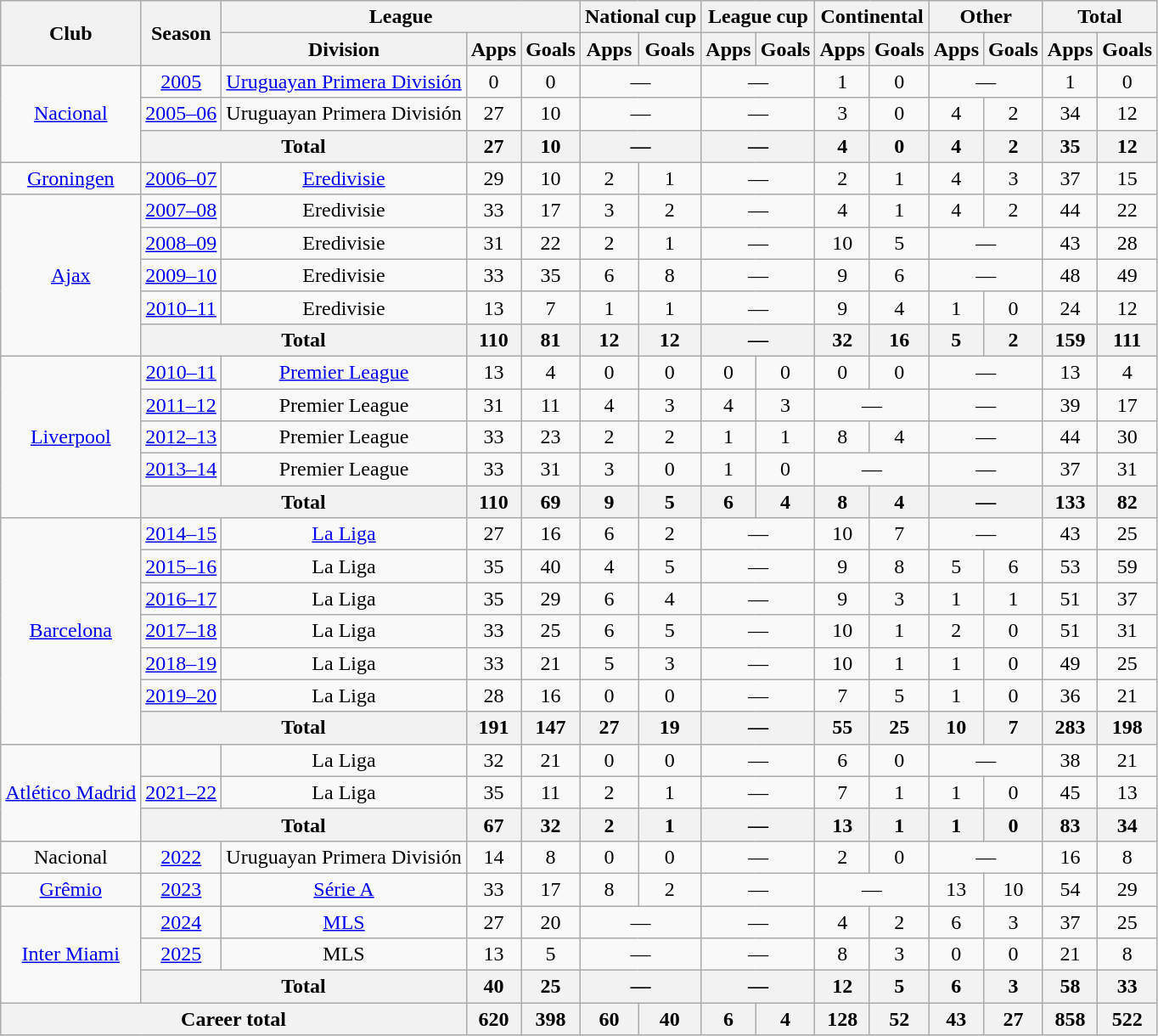<table class="wikitable nowrap" style="text-align:center">
<tr>
<th rowspan=2>Club</th>
<th rowspan=2>Season</th>
<th colspan=3>League</th>
<th colspan=2>National cup</th>
<th colspan=2>League cup</th>
<th colspan=2>Continental</th>
<th colspan=2>Other</th>
<th colspan=2>Total</th>
</tr>
<tr>
<th>Division</th>
<th>Apps</th>
<th>Goals</th>
<th>Apps</th>
<th>Goals</th>
<th>Apps</th>
<th>Goals</th>
<th>Apps</th>
<th>Goals</th>
<th>Apps</th>
<th>Goals</th>
<th>Apps</th>
<th>Goals</th>
</tr>
<tr>
<td rowspan=3><a href='#'>Nacional</a></td>
<td><a href='#'>2005</a></td>
<td><a href='#'>Uruguayan Primera División</a></td>
<td>0</td>
<td>0</td>
<td colspan=2>—</td>
<td colspan=2>—</td>
<td>1</td>
<td>0</td>
<td colspan=2>—</td>
<td>1</td>
<td>0</td>
</tr>
<tr>
<td><a href='#'>2005–06</a></td>
<td>Uruguayan Primera División</td>
<td>27</td>
<td>10</td>
<td colspan=2>—</td>
<td colspan=2>—</td>
<td>3</td>
<td>0</td>
<td>4</td>
<td>2</td>
<td>34</td>
<td>12</td>
</tr>
<tr>
<th colspan=2>Total</th>
<th>27</th>
<th>10</th>
<th colspan=2>—</th>
<th colspan=2>—</th>
<th>4</th>
<th>0</th>
<th>4</th>
<th>2</th>
<th>35</th>
<th>12</th>
</tr>
<tr>
<td><a href='#'>Groningen</a></td>
<td><a href='#'>2006–07</a></td>
<td><a href='#'>Eredivisie</a></td>
<td>29</td>
<td>10</td>
<td>2</td>
<td>1</td>
<td colspan=2>—</td>
<td>2</td>
<td>1</td>
<td>4</td>
<td>3</td>
<td>37</td>
<td>15</td>
</tr>
<tr>
<td rowspan=5><a href='#'>Ajax</a></td>
<td><a href='#'>2007–08</a></td>
<td>Eredivisie</td>
<td>33</td>
<td>17</td>
<td>3</td>
<td>2</td>
<td colspan=2>—</td>
<td>4</td>
<td>1</td>
<td>4</td>
<td>2</td>
<td>44</td>
<td>22</td>
</tr>
<tr>
<td><a href='#'>2008–09</a></td>
<td>Eredivisie</td>
<td>31</td>
<td>22</td>
<td>2</td>
<td>1</td>
<td colspan=2>—</td>
<td>10</td>
<td>5</td>
<td colspan=2>—</td>
<td>43</td>
<td>28</td>
</tr>
<tr>
<td><a href='#'>2009–10</a></td>
<td>Eredivisie</td>
<td>33</td>
<td>35</td>
<td>6</td>
<td>8</td>
<td colspan=2>—</td>
<td>9</td>
<td>6</td>
<td colspan=2>—</td>
<td>48</td>
<td>49</td>
</tr>
<tr>
<td><a href='#'>2010–11</a></td>
<td>Eredivisie</td>
<td>13</td>
<td>7</td>
<td>1</td>
<td>1</td>
<td colspan=2>—</td>
<td>9</td>
<td>4</td>
<td>1</td>
<td>0</td>
<td>24</td>
<td>12</td>
</tr>
<tr>
<th colspan=2>Total</th>
<th>110</th>
<th>81</th>
<th>12</th>
<th>12</th>
<th colspan=2>—</th>
<th>32</th>
<th>16</th>
<th>5</th>
<th>2</th>
<th>159</th>
<th>111</th>
</tr>
<tr>
<td rowspan=5><a href='#'>Liverpool</a></td>
<td><a href='#'>2010–11</a></td>
<td><a href='#'>Premier League</a></td>
<td>13</td>
<td>4</td>
<td>0</td>
<td>0</td>
<td>0</td>
<td>0</td>
<td>0</td>
<td>0</td>
<td colspan=2>—</td>
<td>13</td>
<td>4</td>
</tr>
<tr>
<td><a href='#'>2011–12</a></td>
<td>Premier League</td>
<td>31</td>
<td>11</td>
<td>4</td>
<td>3</td>
<td>4</td>
<td>3</td>
<td colspan=2>—</td>
<td colspan=2>—</td>
<td>39</td>
<td>17</td>
</tr>
<tr>
<td><a href='#'>2012–13</a></td>
<td>Premier League</td>
<td>33</td>
<td>23</td>
<td>2</td>
<td>2</td>
<td>1</td>
<td>1</td>
<td>8</td>
<td>4</td>
<td colspan=2>—</td>
<td>44</td>
<td>30</td>
</tr>
<tr>
<td><a href='#'>2013–14</a></td>
<td>Premier League</td>
<td>33</td>
<td>31</td>
<td>3</td>
<td>0</td>
<td>1</td>
<td>0</td>
<td colspan=2>—</td>
<td colspan=2>—</td>
<td>37</td>
<td>31</td>
</tr>
<tr>
<th colspan=2>Total</th>
<th>110</th>
<th>69</th>
<th>9</th>
<th>5</th>
<th>6</th>
<th>4</th>
<th>8</th>
<th>4</th>
<th colspan=2>—</th>
<th>133</th>
<th>82</th>
</tr>
<tr>
<td rowspan=7><a href='#'>Barcelona</a></td>
<td><a href='#'>2014–15</a></td>
<td><a href='#'>La Liga</a></td>
<td>27</td>
<td>16</td>
<td>6</td>
<td>2</td>
<td colspan=2>—</td>
<td>10</td>
<td>7</td>
<td colspan=2>—</td>
<td>43</td>
<td>25</td>
</tr>
<tr>
<td><a href='#'>2015–16</a></td>
<td>La Liga</td>
<td>35</td>
<td>40</td>
<td>4</td>
<td>5</td>
<td colspan=2>—</td>
<td>9</td>
<td>8</td>
<td>5</td>
<td>6</td>
<td>53</td>
<td>59</td>
</tr>
<tr>
<td><a href='#'>2016–17</a></td>
<td>La Liga</td>
<td>35</td>
<td>29</td>
<td>6</td>
<td>4</td>
<td colspan=2>—</td>
<td>9</td>
<td>3</td>
<td>1</td>
<td>1</td>
<td>51</td>
<td>37</td>
</tr>
<tr>
<td><a href='#'>2017–18</a></td>
<td>La Liga</td>
<td>33</td>
<td>25</td>
<td>6</td>
<td>5</td>
<td colspan=2>—</td>
<td>10</td>
<td>1</td>
<td>2</td>
<td>0</td>
<td>51</td>
<td>31</td>
</tr>
<tr>
<td><a href='#'>2018–19</a></td>
<td>La Liga</td>
<td>33</td>
<td>21</td>
<td>5</td>
<td>3</td>
<td colspan=2>—</td>
<td>10</td>
<td>1</td>
<td>1</td>
<td>0</td>
<td>49</td>
<td>25</td>
</tr>
<tr>
<td><a href='#'>2019–20</a></td>
<td>La Liga</td>
<td>28</td>
<td>16</td>
<td>0</td>
<td>0</td>
<td colspan=2>—</td>
<td>7</td>
<td>5</td>
<td>1</td>
<td>0</td>
<td>36</td>
<td>21</td>
</tr>
<tr>
<th colspan=2>Total</th>
<th>191</th>
<th>147</th>
<th>27</th>
<th>19</th>
<th colspan=2>—</th>
<th>55</th>
<th>25</th>
<th>10</th>
<th>7</th>
<th>283</th>
<th>198</th>
</tr>
<tr>
<td rowspan=3><a href='#'>Atlético Madrid</a></td>
<td></td>
<td>La Liga</td>
<td>32</td>
<td>21</td>
<td>0</td>
<td>0</td>
<td colspan=2>—</td>
<td>6</td>
<td>0</td>
<td colspan=2>—</td>
<td>38</td>
<td>21</td>
</tr>
<tr>
<td><a href='#'>2021–22</a></td>
<td>La Liga</td>
<td>35</td>
<td>11</td>
<td>2</td>
<td>1</td>
<td colspan=2>—</td>
<td>7</td>
<td>1</td>
<td>1</td>
<td>0</td>
<td>45</td>
<td>13</td>
</tr>
<tr>
<th colspan=2>Total</th>
<th>67</th>
<th>32</th>
<th>2</th>
<th>1</th>
<th colspan=2>—</th>
<th>13</th>
<th>1</th>
<th>1</th>
<th>0</th>
<th>83</th>
<th>34</th>
</tr>
<tr>
<td>Nacional</td>
<td><a href='#'>2022</a></td>
<td>Uruguayan Primera División</td>
<td>14</td>
<td>8</td>
<td>0</td>
<td>0</td>
<td colspan=2>—</td>
<td>2</td>
<td>0</td>
<td colspan=2>—</td>
<td>16</td>
<td>8</td>
</tr>
<tr>
<td><a href='#'>Grêmio</a></td>
<td><a href='#'>2023</a></td>
<td><a href='#'>Série A</a></td>
<td>33</td>
<td>17</td>
<td>8</td>
<td>2</td>
<td colspan=2>—</td>
<td colspan=2>—</td>
<td>13</td>
<td>10</td>
<td>54</td>
<td>29</td>
</tr>
<tr>
<td rowspan=3><a href='#'>Inter Miami</a></td>
<td><a href='#'>2024</a></td>
<td><a href='#'>MLS</a></td>
<td>27</td>
<td>20</td>
<td colspan=2>—</td>
<td colspan=2>—</td>
<td>4</td>
<td>2</td>
<td>6</td>
<td>3</td>
<td>37</td>
<td>25</td>
</tr>
<tr>
<td><a href='#'>2025</a></td>
<td>MLS</td>
<td>13</td>
<td>5</td>
<td colspan=2>—</td>
<td colspan=2>—</td>
<td>8</td>
<td>3</td>
<td>0</td>
<td>0</td>
<td>21</td>
<td>8</td>
</tr>
<tr>
<th colspan=2>Total</th>
<th>40</th>
<th>25</th>
<th colspan=2>—</th>
<th colspan=2>—</th>
<th>12</th>
<th>5</th>
<th>6</th>
<th>3</th>
<th>58</th>
<th>33</th>
</tr>
<tr>
<th colspan=3>Career total</th>
<th>620</th>
<th>398</th>
<th>60</th>
<th>40</th>
<th>6</th>
<th>4</th>
<th>128</th>
<th>52</th>
<th>43</th>
<th>27</th>
<th>858</th>
<th>522</th>
</tr>
</table>
